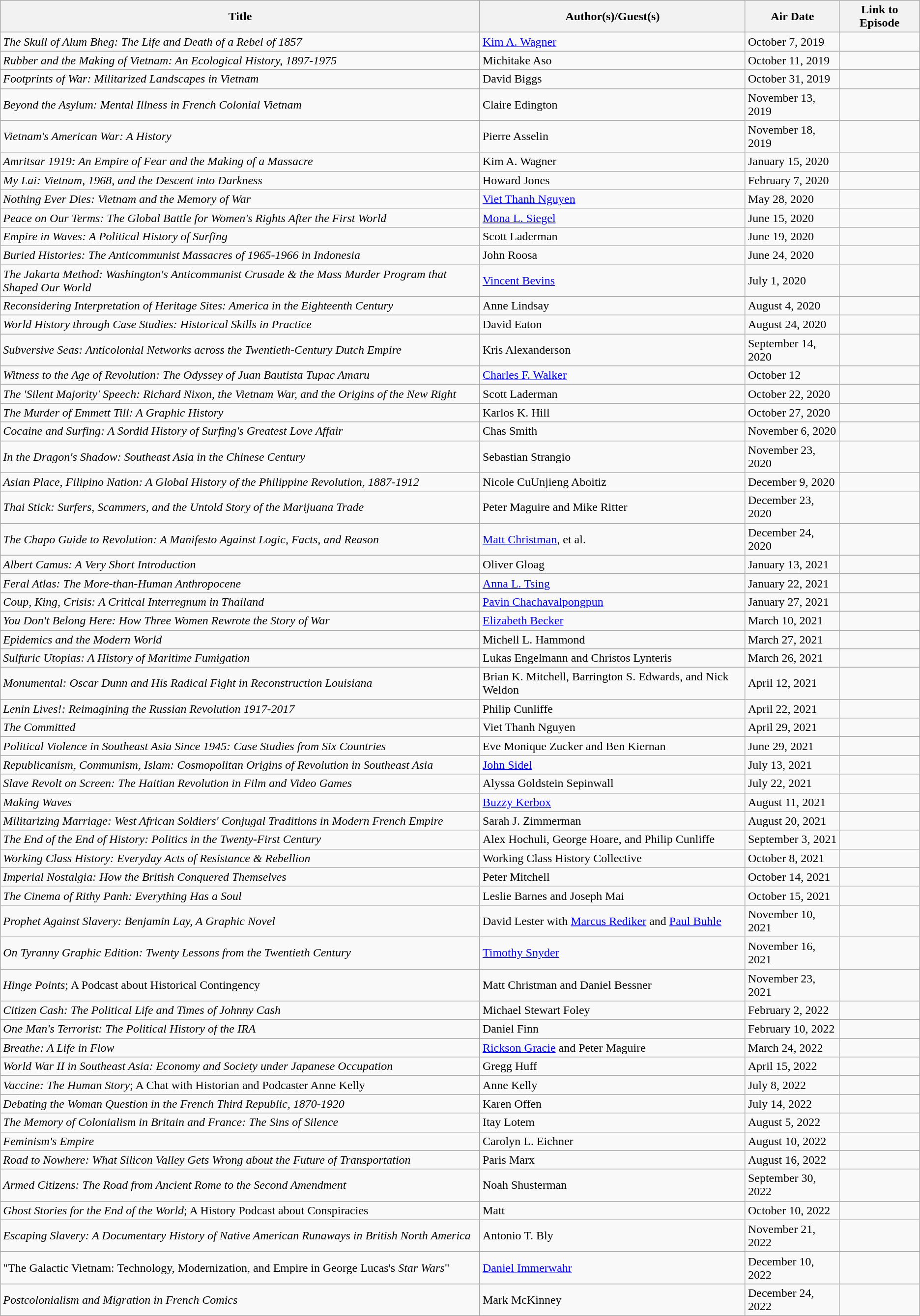<table class="wikitable">
<tr>
<th>Title</th>
<th>Author(s)/Guest(s)</th>
<th>Air Date</th>
<th>Link to Episode</th>
</tr>
<tr>
<td><em>The Skull of Alum Bheg: The Life and Death of a Rebel of 1857</em></td>
<td><a href='#'>Kim A. Wagner</a></td>
<td>October 7, 2019</td>
<td></td>
</tr>
<tr>
<td><em>Rubber and the Making of Vietnam: An Ecological History, 1897-1975</em></td>
<td>Michitake Aso</td>
<td>October 11, 2019</td>
<td></td>
</tr>
<tr>
<td><em>Footprints of War: Militarized Landscapes in Vietnam</em></td>
<td>David Biggs</td>
<td>October 31, 2019</td>
<td></td>
</tr>
<tr>
<td><em>Beyond the Asylum: Mental Illness in French Colonial Vietnam</em></td>
<td>Claire Edington</td>
<td>November 13, 2019</td>
<td></td>
</tr>
<tr>
<td><em>Vietnam's American War: A History</em></td>
<td>Pierre Asselin</td>
<td>November 18, 2019</td>
<td></td>
</tr>
<tr>
<td><em>Amritsar 1919: An Empire of Fear and the Making of a Massacre</em></td>
<td>Kim A. Wagner</td>
<td>January 15, 2020</td>
<td></td>
</tr>
<tr>
<td><em>My Lai: Vietnam, 1968, and the Descent into Darkness</em></td>
<td>Howard Jones</td>
<td>February 7, 2020</td>
<td></td>
</tr>
<tr>
<td><em>Nothing Ever Dies: Vietnam and the Memory of War</em></td>
<td><a href='#'>Viet Thanh Nguyen</a></td>
<td>May 28, 2020</td>
<td></td>
</tr>
<tr>
<td><em>Peace on Our Terms: The Global Battle for Women's Rights After the First World</em></td>
<td><a href='#'>Mona L. Siegel</a></td>
<td>June 15, 2020</td>
<td></td>
</tr>
<tr>
<td><em>Empire in Waves: A Political History of Surfing</em></td>
<td>Scott Laderman</td>
<td>June 19, 2020</td>
<td></td>
</tr>
<tr>
<td><em>Buried Histories: The Anticommunist Massacres of 1965-1966 in Indonesia</em></td>
<td>John Roosa</td>
<td>June 24, 2020</td>
<td></td>
</tr>
<tr>
<td><em>The Jakarta Method: Washington's Anticommunist Crusade & the Mass Murder Program that Shaped Our World</em></td>
<td><a href='#'>Vincent Bevins</a></td>
<td>July 1, 2020</td>
<td></td>
</tr>
<tr>
<td><em>Reconsidering Interpretation of Heritage Sites: America in the Eighteenth Century</em></td>
<td>Anne Lindsay</td>
<td>August 4, 2020</td>
<td></td>
</tr>
<tr>
<td><em>World History through Case Studies: Historical Skills in Practice</em></td>
<td>David Eaton</td>
<td>August 24, 2020</td>
<td></td>
</tr>
<tr>
<td><em>Subversive Seas: Anticolonial Networks across the Twentieth-Century Dutch Empire</em></td>
<td>Kris Alexanderson</td>
<td>September 14, 2020</td>
<td></td>
</tr>
<tr>
<td><em>Witness to the Age of Revolution: The Odyssey of Juan Bautista Tupac Amaru</em></td>
<td><a href='#'>Charles F. Walker</a></td>
<td>October 12</td>
<td></td>
</tr>
<tr>
<td><em>The 'Silent Majority' Speech: Richard Nixon, the Vietnam War, and the Origins of the New Right</em></td>
<td>Scott Laderman</td>
<td>October 22, 2020</td>
<td></td>
</tr>
<tr>
<td><em>The Murder of Emmett Till: A Graphic History</em></td>
<td>Karlos K. Hill</td>
<td>October 27, 2020</td>
<td></td>
</tr>
<tr>
<td><em>Cocaine and Surfing: A Sordid History of Surfing's Greatest Love Affair</em></td>
<td>Chas Smith</td>
<td>November 6, 2020</td>
<td></td>
</tr>
<tr>
<td><em>In the Dragon's Shadow: Southeast Asia in the Chinese Century</em></td>
<td>Sebastian Strangio</td>
<td>November 23, 2020</td>
<td></td>
</tr>
<tr>
<td><em>Asian Place, Filipino Nation: A Global History of the Philippine Revolution, 1887-1912</em></td>
<td>Nicole CuUnjieng Aboitiz</td>
<td>December 9, 2020</td>
<td></td>
</tr>
<tr>
<td><em>Thai Stick: Surfers, Scammers, and the Untold Story of the Marijuana Trade</em></td>
<td>Peter Maguire and Mike Ritter</td>
<td>December 23, 2020</td>
<td></td>
</tr>
<tr>
<td><em>The Chapo Guide to Revolution: A Manifesto Against Logic, Facts, and Reason</em></td>
<td><a href='#'>Matt Christman</a>, et al.</td>
<td>December 24, 2020</td>
<td></td>
</tr>
<tr>
<td><em>Albert Camus: A Very Short Introduction</em></td>
<td>Oliver Gloag</td>
<td>January 13, 2021</td>
<td></td>
</tr>
<tr>
<td><em>Feral Atlas: The More-than-Human Anthropocene</em></td>
<td><a href='#'>Anna L. Tsing</a></td>
<td>January 22, 2021</td>
<td></td>
</tr>
<tr>
<td><em>Coup, King, Crisis: A Critical Interregnum in Thailand</em></td>
<td><a href='#'>Pavin Chachavalpongpun</a></td>
<td>January 27, 2021</td>
<td></td>
</tr>
<tr>
<td><em>You Don't Belong Here: How Three Women Rewrote the Story of War</em></td>
<td><a href='#'>Elizabeth Becker</a></td>
<td>March 10, 2021</td>
<td></td>
</tr>
<tr>
<td><em>Epidemics and the Modern World</em></td>
<td>Michell L. Hammond</td>
<td>March 27, 2021</td>
<td></td>
</tr>
<tr>
<td><em>Sulfuric Utopias: A History of Maritime Fumigation</em></td>
<td>Lukas Engelmann and Christos Lynteris</td>
<td>March 26, 2021</td>
<td></td>
</tr>
<tr>
<td><em>Monumental: Oscar Dunn and His Radical Fight in Reconstruction Louisiana</em></td>
<td>Brian K. Mitchell, Barrington S. Edwards, and Nick Weldon</td>
<td>April 12, 2021</td>
<td></td>
</tr>
<tr>
<td><em>Lenin Lives!: Reimagining the Russian Revolution 1917-2017</em></td>
<td>Philip Cunliffe</td>
<td>April 22, 2021</td>
<td></td>
</tr>
<tr>
<td><em>The Committed</em></td>
<td>Viet Thanh Nguyen</td>
<td>April 29, 2021</td>
<td></td>
</tr>
<tr>
<td><em>Political Violence in Southeast Asia Since 1945: Case Studies from Six Countries</em></td>
<td>Eve Monique Zucker and Ben Kiernan</td>
<td>June 29, 2021</td>
<td></td>
</tr>
<tr>
<td><em>Republicanism, Communism, Islam: Cosmopolitan Origins of Revolution in Southeast Asia</em></td>
<td><a href='#'>John Sidel</a></td>
<td>July 13, 2021</td>
<td></td>
</tr>
<tr>
<td><em>Slave Revolt on Screen: The Haitian Revolution in Film and Video Games</em></td>
<td>Alyssa Goldstein Sepinwall</td>
<td>July 22, 2021</td>
<td></td>
</tr>
<tr>
<td><em>Making Waves</em></td>
<td><a href='#'>Buzzy Kerbox</a></td>
<td>August 11, 2021</td>
<td></td>
</tr>
<tr>
<td><em>Militarizing Marriage: West African Soldiers' Conjugal Traditions in Modern French Empire</em></td>
<td>Sarah J. Zimmerman</td>
<td>August 20, 2021</td>
<td></td>
</tr>
<tr>
<td><em>The End of the End of History: Politics in the Twenty-First Century</em></td>
<td>Alex Hochuli, George Hoare, and Philip Cunliffe</td>
<td>September 3, 2021</td>
<td></td>
</tr>
<tr>
<td><em>Working Class History: Everyday Acts of Resistance & Rebellion</em></td>
<td>Working Class History Collective</td>
<td>October 8, 2021</td>
<td></td>
</tr>
<tr>
<td><em>Imperial Nostalgia: How the British Conquered Themselves</em></td>
<td>Peter Mitchell</td>
<td>October 14, 2021</td>
<td></td>
</tr>
<tr>
<td><em>The Cinema of Rithy Panh: Everything Has a Soul</em></td>
<td>Leslie Barnes and Joseph Mai</td>
<td>October 15, 2021</td>
<td></td>
</tr>
<tr>
<td><em>Prophet Against Slavery: Benjamin Lay, A Graphic Novel</em></td>
<td>David Lester with <a href='#'>Marcus Rediker</a> and <a href='#'>Paul Buhle</a></td>
<td>November 10, 2021</td>
<td></td>
</tr>
<tr>
<td><em>On Tyranny Graphic Edition: Twenty Lessons from the Twentieth Century</em></td>
<td><a href='#'>Timothy Snyder</a></td>
<td>November 16, 2021</td>
<td></td>
</tr>
<tr>
<td><em>Hinge Points</em>; A Podcast about Historical Contingency</td>
<td>Matt Christman and Daniel Bessner</td>
<td>November 23, 2021</td>
<td></td>
</tr>
<tr>
<td><em>Citizen Cash: The Political Life and Times of Johnny Cash</em></td>
<td>Michael Stewart Foley</td>
<td>February 2, 2022</td>
<td></td>
</tr>
<tr>
<td><em>One Man's Terrorist: The Political History of the IRA</em></td>
<td>Daniel Finn</td>
<td>February 10, 2022</td>
<td></td>
</tr>
<tr>
<td><em>Breathe: A Life in Flow</em></td>
<td><a href='#'>Rickson Gracie</a> and Peter Maguire</td>
<td>March 24, 2022</td>
<td></td>
</tr>
<tr>
<td><em>World War II in Southeast Asia: Economy and Society under Japanese Occupation</em></td>
<td>Gregg Huff</td>
<td>April 15, 2022</td>
<td></td>
</tr>
<tr>
<td><em>Vaccine: The Human Story</em>; A Chat with Historian and Podcaster Anne Kelly</td>
<td>Anne Kelly</td>
<td>July 8, 2022</td>
<td></td>
</tr>
<tr>
<td><em>Debating the Woman Question in the French Third Republic, 1870-1920</em></td>
<td>Karen Offen</td>
<td>July 14, 2022</td>
<td></td>
</tr>
<tr>
<td><em>The Memory of Colonialism in Britain and France: The Sins of Silence</em></td>
<td>Itay Lotem</td>
<td>August 5, 2022</td>
<td></td>
</tr>
<tr>
<td><em>Feminism's Empire</em></td>
<td>Carolyn L. Eichner</td>
<td>August 10, 2022</td>
<td></td>
</tr>
<tr>
<td><em>Road to Nowhere: What Silicon Valley Gets Wrong about the Future of Transportation</em></td>
<td>Paris Marx</td>
<td>August 16, 2022</td>
<td></td>
</tr>
<tr>
<td><em>Armed Citizens: The Road from Ancient Rome to the Second Amendment</em></td>
<td>Noah Shusterman</td>
<td>September 30, 2022</td>
<td></td>
</tr>
<tr>
<td><em>Ghost Stories for the End of the World</em>; A History Podcast about Conspiracies</td>
<td>Matt</td>
<td>October 10, 2022</td>
<td></td>
</tr>
<tr>
<td><em>Escaping Slavery: A Documentary History of Native American Runaways in British North America</em></td>
<td>Antonio T. Bly</td>
<td>November 21, 2022</td>
<td></td>
</tr>
<tr>
<td>"The Galactic Vietnam: Technology, Modernization, and Empire in George Lucas's <em>Star Wars</em>"</td>
<td><a href='#'>Daniel Immerwahr</a></td>
<td>December 10, 2022</td>
<td></td>
</tr>
<tr>
<td><em>Postcolonialism and Migration in French Comics</em></td>
<td>Mark McKinney</td>
<td>December 24, 2022</td>
<td></td>
</tr>
</table>
